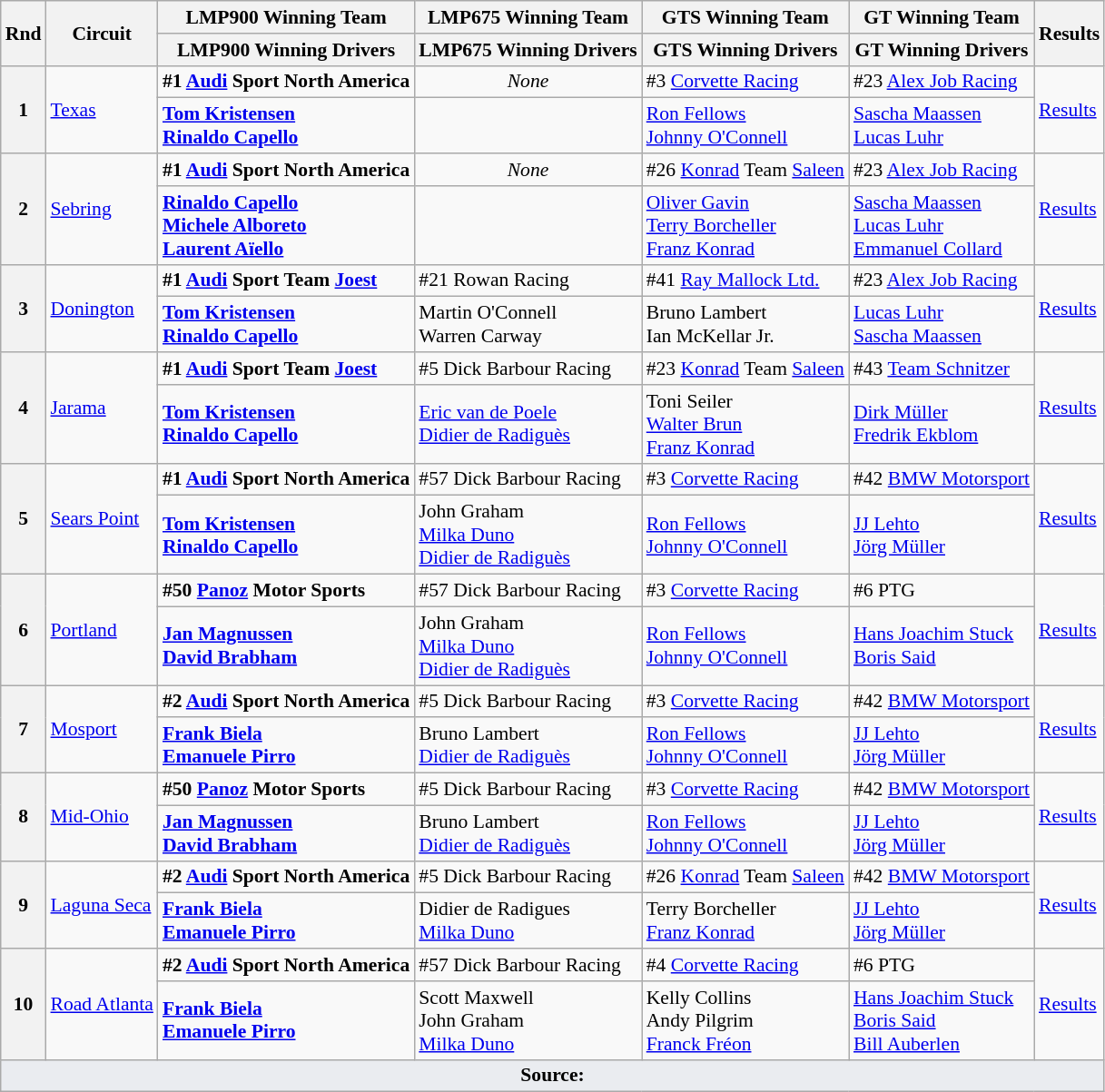<table class="wikitable" style="font-size: 90%;">
<tr>
<th rowspan=2>Rnd</th>
<th rowspan=2>Circuit</th>
<th>LMP900 Winning Team</th>
<th>LMP675 Winning Team</th>
<th>GTS Winning Team</th>
<th>GT Winning Team</th>
<th rowspan=2>Results</th>
</tr>
<tr>
<th>LMP900 Winning Drivers</th>
<th>LMP675 Winning Drivers</th>
<th>GTS Winning Drivers</th>
<th>GT Winning Drivers</th>
</tr>
<tr>
<th rowspan=2>1</th>
<td rowspan=2><a href='#'>Texas</a></td>
<td><strong> #1 <a href='#'>Audi</a> Sport North America</strong></td>
<td align="center"><em>None</em></td>
<td> #3 <a href='#'>Corvette Racing</a></td>
<td> #23 <a href='#'>Alex Job Racing</a></td>
<td rowspan=2><a href='#'>Results</a></td>
</tr>
<tr>
<td><strong> <a href='#'>Tom Kristensen</a><br> <a href='#'>Rinaldo Capello</a></strong></td>
<td></td>
<td> <a href='#'>Ron Fellows</a><br> <a href='#'>Johnny O'Connell</a></td>
<td> <a href='#'>Sascha Maassen</a><br> <a href='#'>Lucas Luhr</a></td>
</tr>
<tr>
<th rowspan=2>2</th>
<td rowspan=2><a href='#'>Sebring</a></td>
<td><strong> #1 <a href='#'>Audi</a> Sport North America</strong></td>
<td align="center"><em>None</em></td>
<td> #26 <a href='#'>Konrad</a> Team <a href='#'>Saleen</a></td>
<td> #23 <a href='#'>Alex Job Racing</a></td>
<td rowspan=2><a href='#'>Results</a></td>
</tr>
<tr>
<td><strong> <a href='#'>Rinaldo Capello</a><br> <a href='#'>Michele Alboreto</a><br> <a href='#'>Laurent Aïello</a></strong></td>
<td></td>
<td> <a href='#'>Oliver Gavin</a><br> <a href='#'>Terry Borcheller</a><br> <a href='#'>Franz Konrad</a></td>
<td> <a href='#'>Sascha Maassen</a><br> <a href='#'>Lucas Luhr</a><br> <a href='#'>Emmanuel Collard</a></td>
</tr>
<tr>
<th rowspan=2>3</th>
<td rowspan=2><a href='#'>Donington</a></td>
<td><strong> #1 <a href='#'>Audi</a> Sport Team <a href='#'>Joest</a></strong></td>
<td> #21 Rowan Racing</td>
<td> #41 <a href='#'>Ray Mallock Ltd.</a></td>
<td> #23 <a href='#'>Alex Job Racing</a></td>
<td rowspan=2><a href='#'>Results</a></td>
</tr>
<tr>
<td><strong> <a href='#'>Tom Kristensen</a><br> <a href='#'>Rinaldo Capello</a></strong></td>
<td> Martin O'Connell<br> Warren Carway</td>
<td> Bruno Lambert<br> Ian McKellar Jr.</td>
<td> <a href='#'>Lucas Luhr</a><br> <a href='#'>Sascha Maassen</a></td>
</tr>
<tr>
<th rowspan=2>4</th>
<td rowspan=2><a href='#'>Jarama</a></td>
<td><strong> #1 <a href='#'>Audi</a> Sport Team <a href='#'>Joest</a></strong></td>
<td> #5 Dick Barbour Racing</td>
<td> #23 <a href='#'>Konrad</a> Team <a href='#'>Saleen</a></td>
<td> #43 <a href='#'>Team Schnitzer</a></td>
<td rowspan=2><a href='#'>Results</a></td>
</tr>
<tr>
<td><strong> <a href='#'>Tom Kristensen</a><br> <a href='#'>Rinaldo Capello</a></strong></td>
<td> <a href='#'>Eric van de Poele</a><br> <a href='#'>Didier de Radiguès</a></td>
<td> Toni Seiler<br> <a href='#'>Walter Brun</a><br> <a href='#'>Franz Konrad</a></td>
<td> <a href='#'>Dirk Müller</a><br> <a href='#'>Fredrik Ekblom</a></td>
</tr>
<tr>
<th rowspan=2>5</th>
<td rowspan=2><a href='#'>Sears Point</a></td>
<td><strong> #1 <a href='#'>Audi</a> Sport North America</strong></td>
<td> #57 Dick Barbour Racing</td>
<td> #3 <a href='#'>Corvette Racing</a></td>
<td> #42 <a href='#'>BMW Motorsport</a></td>
<td rowspan=2><a href='#'>Results</a></td>
</tr>
<tr>
<td><strong> <a href='#'>Tom Kristensen</a><br> <a href='#'>Rinaldo Capello</a></strong></td>
<td> John Graham<br> <a href='#'>Milka Duno</a><br> <a href='#'>Didier de Radiguès</a></td>
<td> <a href='#'>Ron Fellows</a><br> <a href='#'>Johnny O'Connell</a></td>
<td> <a href='#'>JJ Lehto</a><br> <a href='#'>Jörg Müller</a></td>
</tr>
<tr>
<th rowspan=2>6</th>
<td rowspan=2><a href='#'>Portland</a></td>
<td><strong> #50 <a href='#'>Panoz</a> Motor Sports</strong></td>
<td> #57 Dick Barbour Racing</td>
<td> #3 <a href='#'>Corvette Racing</a></td>
<td> #6 PTG</td>
<td rowspan=2><a href='#'>Results</a></td>
</tr>
<tr>
<td><strong> <a href='#'>Jan Magnussen</a><br> <a href='#'>David Brabham</a></strong></td>
<td> John Graham<br> <a href='#'>Milka Duno</a><br> <a href='#'>Didier de Radiguès</a></td>
<td> <a href='#'>Ron Fellows</a><br> <a href='#'>Johnny O'Connell</a></td>
<td> <a href='#'>Hans Joachim Stuck</a><br> <a href='#'>Boris Said</a></td>
</tr>
<tr>
<th rowspan=2>7</th>
<td rowspan=2><a href='#'>Mosport</a></td>
<td><strong> #2 <a href='#'>Audi</a> Sport North America</strong></td>
<td> #5 Dick Barbour Racing</td>
<td> #3 <a href='#'>Corvette Racing</a></td>
<td> #42 <a href='#'>BMW Motorsport</a></td>
<td rowspan=2><a href='#'>Results</a></td>
</tr>
<tr>
<td><strong> <a href='#'>Frank Biela</a><br> <a href='#'>Emanuele Pirro</a></strong></td>
<td> Bruno Lambert<br> <a href='#'>Didier de Radiguès</a></td>
<td> <a href='#'>Ron Fellows</a><br> <a href='#'>Johnny O'Connell</a></td>
<td> <a href='#'>JJ Lehto</a><br> <a href='#'>Jörg Müller</a></td>
</tr>
<tr>
<th rowspan=2>8</th>
<td rowspan=2><a href='#'>Mid-Ohio</a></td>
<td><strong> #50 <a href='#'>Panoz</a> Motor Sports</strong></td>
<td> #5 Dick Barbour Racing</td>
<td> #3 <a href='#'>Corvette Racing</a></td>
<td> #42 <a href='#'>BMW Motorsport</a></td>
<td rowspan=2><a href='#'>Results</a></td>
</tr>
<tr>
<td><strong> <a href='#'>Jan Magnussen</a><br> <a href='#'>David Brabham</a></strong></td>
<td> Bruno Lambert<br> <a href='#'>Didier de Radiguès</a></td>
<td> <a href='#'>Ron Fellows</a><br> <a href='#'>Johnny O'Connell</a></td>
<td> <a href='#'>JJ Lehto</a><br> <a href='#'>Jörg Müller</a></td>
</tr>
<tr>
<th rowspan=2>9</th>
<td rowspan=2><a href='#'>Laguna Seca</a></td>
<td><strong> #2 <a href='#'>Audi</a> Sport North America</strong></td>
<td> #5 Dick Barbour Racing</td>
<td> #26 <a href='#'>Konrad</a> Team <a href='#'>Saleen</a></td>
<td> #42 <a href='#'>BMW Motorsport</a></td>
<td rowspan=2><a href='#'>Results</a></td>
</tr>
<tr>
<td><strong> <a href='#'>Frank Biela</a><br> <a href='#'>Emanuele Pirro</a></strong></td>
<td> Didier de Radigues<br> <a href='#'>Milka Duno</a></td>
<td> Terry Borcheller<br> <a href='#'>Franz Konrad</a></td>
<td> <a href='#'>JJ Lehto</a><br> <a href='#'>Jörg Müller</a></td>
</tr>
<tr>
<th rowspan=2>10</th>
<td rowspan=2><a href='#'>Road Atlanta</a></td>
<td><strong> #2 <a href='#'>Audi</a> Sport North America</strong></td>
<td> #57 Dick Barbour Racing</td>
<td> #4 <a href='#'>Corvette Racing</a></td>
<td> #6 PTG</td>
<td rowspan=2><a href='#'>Results</a></td>
</tr>
<tr>
<td><strong> <a href='#'>Frank Biela</a><br> <a href='#'>Emanuele Pirro</a></strong></td>
<td> Scott Maxwell<br> John Graham<br> <a href='#'>Milka Duno</a></td>
<td> Kelly Collins<br> Andy Pilgrim<br> <a href='#'>Franck Fréon</a></td>
<td> <a href='#'>Hans Joachim Stuck</a><br> <a href='#'>Boris Said</a><br> <a href='#'>Bill Auberlen</a></td>
</tr>
<tr class="sortbottom">
<td colspan="7" style="background-color:#EAECF0;text-align:center"><strong>Source:</strong></td>
</tr>
</table>
